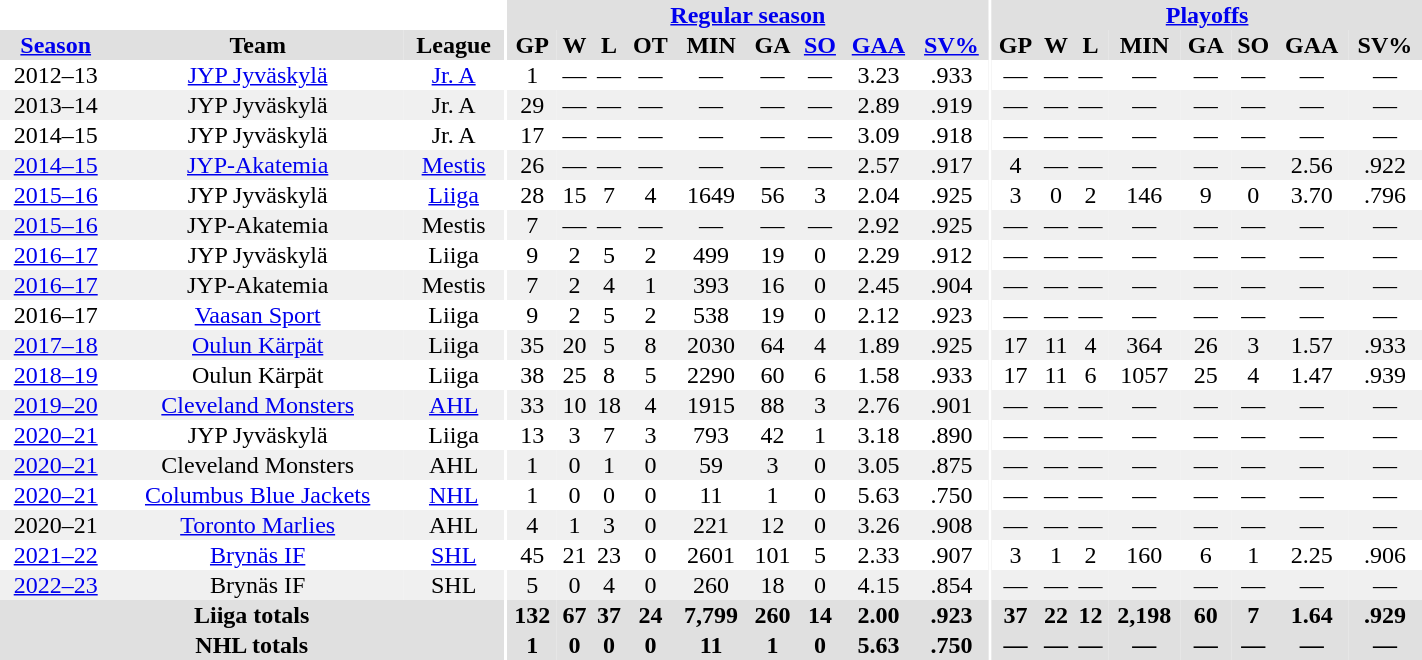<table border="0" cellpadding="1" cellspacing="0" style="text-align:center; width:75%">
<tr bgcolor="#e0e0e0">
<th colspan="3" bgcolor="#ffffff"></th>
<th rowspan="99" bgcolor="#ffffff"></th>
<th colspan="9" bgcolor="#e0e0e0"><a href='#'>Regular season</a></th>
<th rowspan="99" bgcolor="#ffffff"></th>
<th colspan="8" bgcolor="#e0e0e0"><a href='#'>Playoffs</a></th>
</tr>
<tr bgcolor="#e0e0e0">
<th><a href='#'>Season</a></th>
<th>Team</th>
<th>League</th>
<th>GP</th>
<th>W</th>
<th>L</th>
<th>OT</th>
<th>MIN</th>
<th>GA</th>
<th><a href='#'>SO</a></th>
<th><a href='#'>GAA</a></th>
<th><a href='#'>SV%</a></th>
<th>GP</th>
<th>W</th>
<th>L</th>
<th>MIN</th>
<th>GA</th>
<th>SO</th>
<th>GAA</th>
<th>SV%</th>
</tr>
<tr>
<td>2012–13</td>
<td><a href='#'>JYP Jyväskylä</a></td>
<td><a href='#'>Jr. A</a></td>
<td>1</td>
<td>—</td>
<td>—</td>
<td>—</td>
<td>—</td>
<td>—</td>
<td>—</td>
<td>3.23</td>
<td>.933</td>
<td>—</td>
<td>—</td>
<td>—</td>
<td>—</td>
<td>—</td>
<td>—</td>
<td>—</td>
<td>—</td>
</tr>
<tr bgcolor="#f0f0f0">
<td>2013–14</td>
<td>JYP Jyväskylä</td>
<td>Jr. A</td>
<td>29</td>
<td>—</td>
<td>—</td>
<td>—</td>
<td>—</td>
<td>—</td>
<td>—</td>
<td>2.89</td>
<td>.919</td>
<td>—</td>
<td>—</td>
<td>—</td>
<td>—</td>
<td>—</td>
<td>—</td>
<td>—</td>
<td>—</td>
</tr>
<tr>
<td>2014–15</td>
<td>JYP Jyväskylä</td>
<td>Jr. A</td>
<td>17</td>
<td>—</td>
<td>—</td>
<td>—</td>
<td>—</td>
<td>—</td>
<td>—</td>
<td>3.09</td>
<td>.918</td>
<td>—</td>
<td>—</td>
<td>—</td>
<td>—</td>
<td>—</td>
<td>—</td>
<td>—</td>
<td>—</td>
</tr>
<tr bgcolor="#f0f0f0">
<td><a href='#'>2014–15</a></td>
<td><a href='#'>JYP-Akatemia</a></td>
<td><a href='#'>Mestis</a></td>
<td>26</td>
<td>—</td>
<td>—</td>
<td>—</td>
<td>—</td>
<td>—</td>
<td>—</td>
<td>2.57</td>
<td>.917</td>
<td>4</td>
<td>—</td>
<td>—</td>
<td>—</td>
<td>—</td>
<td>—</td>
<td>2.56</td>
<td>.922</td>
</tr>
<tr>
<td><a href='#'>2015–16</a></td>
<td>JYP Jyväskylä</td>
<td><a href='#'>Liiga</a></td>
<td>28</td>
<td>15</td>
<td>7</td>
<td>4</td>
<td>1649</td>
<td>56</td>
<td>3</td>
<td>2.04</td>
<td>.925</td>
<td>3</td>
<td>0</td>
<td>2</td>
<td>146</td>
<td>9</td>
<td>0</td>
<td>3.70</td>
<td>.796</td>
</tr>
<tr bgcolor="#f0f0f0">
<td><a href='#'>2015–16</a></td>
<td>JYP-Akatemia</td>
<td>Mestis</td>
<td>7</td>
<td>—</td>
<td>—</td>
<td>—</td>
<td>—</td>
<td>—</td>
<td>—</td>
<td>2.92</td>
<td>.925</td>
<td>—</td>
<td>—</td>
<td>—</td>
<td>—</td>
<td>—</td>
<td>—</td>
<td>—</td>
<td>—</td>
</tr>
<tr>
<td><a href='#'>2016–17</a></td>
<td>JYP Jyväskylä</td>
<td>Liiga</td>
<td>9</td>
<td>2</td>
<td>5</td>
<td>2</td>
<td>499</td>
<td>19</td>
<td>0</td>
<td>2.29</td>
<td>.912</td>
<td>—</td>
<td>—</td>
<td>—</td>
<td>—</td>
<td>—</td>
<td>—</td>
<td>—</td>
<td>—</td>
</tr>
<tr bgcolor="#f0f0f0">
<td><a href='#'>2016–17</a></td>
<td>JYP-Akatemia</td>
<td>Mestis</td>
<td>7</td>
<td>2</td>
<td>4</td>
<td>1</td>
<td>393</td>
<td>16</td>
<td>0</td>
<td>2.45</td>
<td>.904</td>
<td>—</td>
<td>—</td>
<td>—</td>
<td>—</td>
<td>—</td>
<td>—</td>
<td>—</td>
<td>—</td>
</tr>
<tr>
<td>2016–17</td>
<td><a href='#'>Vaasan Sport</a></td>
<td>Liiga</td>
<td>9</td>
<td>2</td>
<td>5</td>
<td>2</td>
<td>538</td>
<td>19</td>
<td>0</td>
<td>2.12</td>
<td>.923</td>
<td>—</td>
<td>—</td>
<td>—</td>
<td>—</td>
<td>—</td>
<td>—</td>
<td>—</td>
<td>—</td>
</tr>
<tr bgcolor="#f0f0f0">
<td><a href='#'>2017–18</a></td>
<td><a href='#'>Oulun Kärpät</a></td>
<td>Liiga</td>
<td>35</td>
<td>20</td>
<td>5</td>
<td>8</td>
<td>2030</td>
<td>64</td>
<td>4</td>
<td>1.89</td>
<td>.925</td>
<td>17</td>
<td>11</td>
<td>4</td>
<td>364</td>
<td>26</td>
<td>3</td>
<td>1.57</td>
<td>.933</td>
</tr>
<tr>
<td><a href='#'>2018–19</a></td>
<td>Oulun Kärpät</td>
<td>Liiga</td>
<td>38</td>
<td>25</td>
<td>8</td>
<td>5</td>
<td>2290</td>
<td>60</td>
<td>6</td>
<td>1.58</td>
<td>.933</td>
<td>17</td>
<td>11</td>
<td>6</td>
<td>1057</td>
<td>25</td>
<td>4</td>
<td>1.47</td>
<td>.939</td>
</tr>
<tr bgcolor="#f0f0f0">
<td><a href='#'>2019–20</a></td>
<td><a href='#'>Cleveland Monsters</a></td>
<td><a href='#'>AHL</a></td>
<td>33</td>
<td>10</td>
<td>18</td>
<td>4</td>
<td>1915</td>
<td>88</td>
<td>3</td>
<td>2.76</td>
<td>.901</td>
<td>—</td>
<td>—</td>
<td>—</td>
<td>—</td>
<td>—</td>
<td>—</td>
<td>—</td>
<td>—</td>
</tr>
<tr>
<td><a href='#'>2020–21</a></td>
<td>JYP Jyväskylä</td>
<td>Liiga</td>
<td>13</td>
<td>3</td>
<td>7</td>
<td>3</td>
<td>793</td>
<td>42</td>
<td>1</td>
<td>3.18</td>
<td>.890</td>
<td>—</td>
<td>—</td>
<td>—</td>
<td>—</td>
<td>—</td>
<td>—</td>
<td>—</td>
<td>—</td>
</tr>
<tr bgcolor="#f0f0f0">
<td><a href='#'>2020–21</a></td>
<td>Cleveland Monsters</td>
<td>AHL</td>
<td>1</td>
<td>0</td>
<td>1</td>
<td>0</td>
<td>59</td>
<td>3</td>
<td>0</td>
<td>3.05</td>
<td>.875</td>
<td>—</td>
<td>—</td>
<td>—</td>
<td>—</td>
<td>—</td>
<td>—</td>
<td>—</td>
<td>—</td>
</tr>
<tr>
<td><a href='#'>2020–21</a></td>
<td><a href='#'>Columbus Blue Jackets</a></td>
<td><a href='#'>NHL</a></td>
<td>1</td>
<td>0</td>
<td>0</td>
<td>0</td>
<td>11</td>
<td>1</td>
<td>0</td>
<td>5.63</td>
<td>.750</td>
<td>—</td>
<td>—</td>
<td>—</td>
<td>—</td>
<td>—</td>
<td>—</td>
<td>—</td>
<td>—</td>
</tr>
<tr bgcolor="#f0f0f0">
<td>2020–21</td>
<td><a href='#'>Toronto Marlies</a></td>
<td>AHL</td>
<td>4</td>
<td>1</td>
<td>3</td>
<td>0</td>
<td>221</td>
<td>12</td>
<td>0</td>
<td>3.26</td>
<td>.908</td>
<td>—</td>
<td>—</td>
<td>—</td>
<td>—</td>
<td>—</td>
<td>—</td>
<td>—</td>
<td>—</td>
</tr>
<tr>
<td><a href='#'>2021–22</a></td>
<td><a href='#'>Brynäs IF</a></td>
<td><a href='#'>SHL</a></td>
<td>45</td>
<td>21</td>
<td>23</td>
<td>0</td>
<td>2601</td>
<td>101</td>
<td>5</td>
<td>2.33</td>
<td>.907</td>
<td>3</td>
<td>1</td>
<td>2</td>
<td>160</td>
<td>6</td>
<td>1</td>
<td>2.25</td>
<td>.906</td>
</tr>
<tr bgcolor="#f0f0f0">
<td><a href='#'>2022–23</a></td>
<td>Brynäs IF</td>
<td>SHL</td>
<td>5</td>
<td>0</td>
<td>4</td>
<td>0</td>
<td>260</td>
<td>18</td>
<td>0</td>
<td>4.15</td>
<td>.854</td>
<td>—</td>
<td>—</td>
<td>—</td>
<td>—</td>
<td>—</td>
<td>—</td>
<td>—</td>
<td>—</td>
</tr>
<tr bgcolor="#e0e0e0">
<th colspan="3">Liiga totals</th>
<th>132</th>
<th>67</th>
<th>37</th>
<th>24</th>
<th>7,799</th>
<th>260</th>
<th>14</th>
<th>2.00</th>
<th>.923</th>
<th>37</th>
<th>22</th>
<th>12</th>
<th>2,198</th>
<th>60</th>
<th>7</th>
<th>1.64</th>
<th>.929</th>
</tr>
<tr bgcolor="#e0e0e0">
<th colspan="3">NHL totals</th>
<th>1</th>
<th>0</th>
<th>0</th>
<th>0</th>
<th>11</th>
<th>1</th>
<th>0</th>
<th>5.63</th>
<th>.750</th>
<th>—</th>
<th>—</th>
<th>—</th>
<th>—</th>
<th>—</th>
<th>—</th>
<th>—</th>
<th>—</th>
</tr>
</table>
